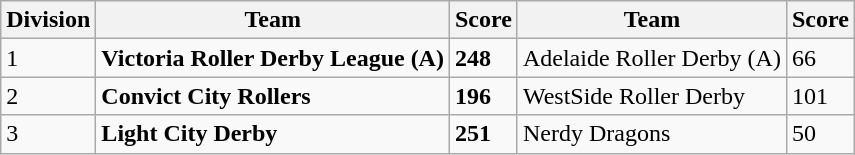<table class="wikitable">
<tr>
<th>Division</th>
<th>Team</th>
<th>Score</th>
<th>Team</th>
<th>Score</th>
</tr>
<tr>
<td>1</td>
<td><strong>Victoria Roller Derby League (A)</strong></td>
<td><strong>248</strong></td>
<td>Adelaide Roller Derby (A)</td>
<td>66</td>
</tr>
<tr>
<td>2</td>
<td><strong>Convict City Rollers</strong></td>
<td><strong>196</strong></td>
<td>WestSide Roller Derby</td>
<td>101</td>
</tr>
<tr>
<td>3</td>
<td><strong>Light City Derby</strong></td>
<td><strong>251</strong></td>
<td>Nerdy Dragons</td>
<td>50</td>
</tr>
</table>
